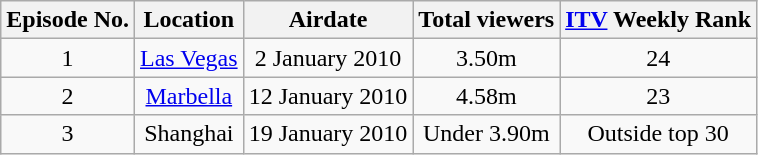<table class="wikitable" style="text-align:center;">
<tr>
<th>Episode No.</th>
<th>Location</th>
<th>Airdate</th>
<th>Total viewers</th>
<th><a href='#'>ITV</a> Weekly Rank</th>
</tr>
<tr>
<td>1</td>
<td><a href='#'>Las Vegas</a></td>
<td>2 January 2010</td>
<td>3.50m</td>
<td>24</td>
</tr>
<tr>
<td>2</td>
<td><a href='#'>Marbella</a></td>
<td>12 January 2010</td>
<td>4.58m</td>
<td>23</td>
</tr>
<tr>
<td>3</td>
<td>Shanghai</td>
<td>19 January 2010</td>
<td>Under 3.90m</td>
<td>Outside top 30</td>
</tr>
</table>
